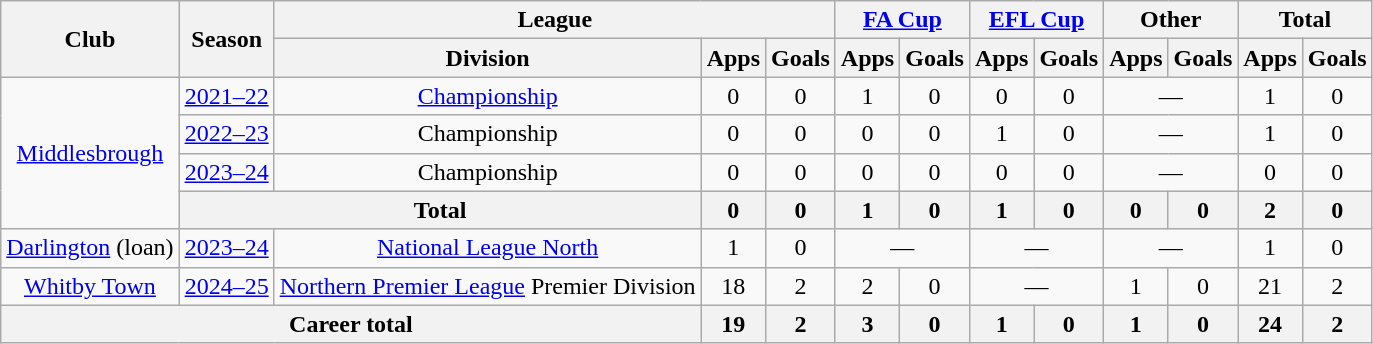<table class="wikitable" style="text-align:center">
<tr>
<th rowspan="2">Club</th>
<th rowspan="2">Season</th>
<th colspan="3">League</th>
<th colspan="2"><a href='#'>FA Cup</a></th>
<th colspan="2"><a href='#'>EFL Cup</a></th>
<th colspan="2">Other</th>
<th colspan="2">Total</th>
</tr>
<tr>
<th>Division</th>
<th>Apps</th>
<th>Goals</th>
<th>Apps</th>
<th>Goals</th>
<th>Apps</th>
<th>Goals</th>
<th>Apps</th>
<th>Goals</th>
<th>Apps</th>
<th>Goals</th>
</tr>
<tr>
<td rowspan="4"><a href='#'>Middlesbrough</a></td>
<td><a href='#'>2021–22</a></td>
<td><a href='#'>Championship</a></td>
<td>0</td>
<td>0</td>
<td>1</td>
<td>0</td>
<td>0</td>
<td>0</td>
<td colspan="2">—</td>
<td>1</td>
<td>0</td>
</tr>
<tr>
<td><a href='#'>2022–23</a></td>
<td>Championship</td>
<td>0</td>
<td>0</td>
<td>0</td>
<td>0</td>
<td>1</td>
<td>0</td>
<td colspan="2">—</td>
<td>1</td>
<td>0</td>
</tr>
<tr>
<td><a href='#'>2023–24</a></td>
<td>Championship</td>
<td>0</td>
<td>0</td>
<td>0</td>
<td>0</td>
<td>0</td>
<td>0</td>
<td colspan="2">—</td>
<td>0</td>
<td>0</td>
</tr>
<tr>
<th colspan=2>Total</th>
<th>0</th>
<th>0</th>
<th>1</th>
<th>0</th>
<th>1</th>
<th>0</th>
<th>0</th>
<th>0</th>
<th>2</th>
<th>0</th>
</tr>
<tr>
<td><a href='#'>Darlington</a> (loan)</td>
<td><a href='#'>2023–24</a></td>
<td><a href='#'>National League North</a></td>
<td>1</td>
<td>0</td>
<td colspan="2">—</td>
<td colspan="2">—</td>
<td colspan="2">—</td>
<td>1</td>
<td>0</td>
</tr>
<tr>
<td><a href='#'>Whitby Town</a></td>
<td><a href='#'>2024–25</a></td>
<td><a href='#'>Northern Premier League</a> Premier Division</td>
<td>18</td>
<td>2</td>
<td>2</td>
<td>0</td>
<td colspan="2">—</td>
<td>1</td>
<td>0</td>
<td>21</td>
<td>2</td>
</tr>
<tr>
<th colspan=3>Career total</th>
<th>19</th>
<th>2</th>
<th>3</th>
<th>0</th>
<th>1</th>
<th>0</th>
<th>1</th>
<th>0</th>
<th>24</th>
<th>2</th>
</tr>
</table>
